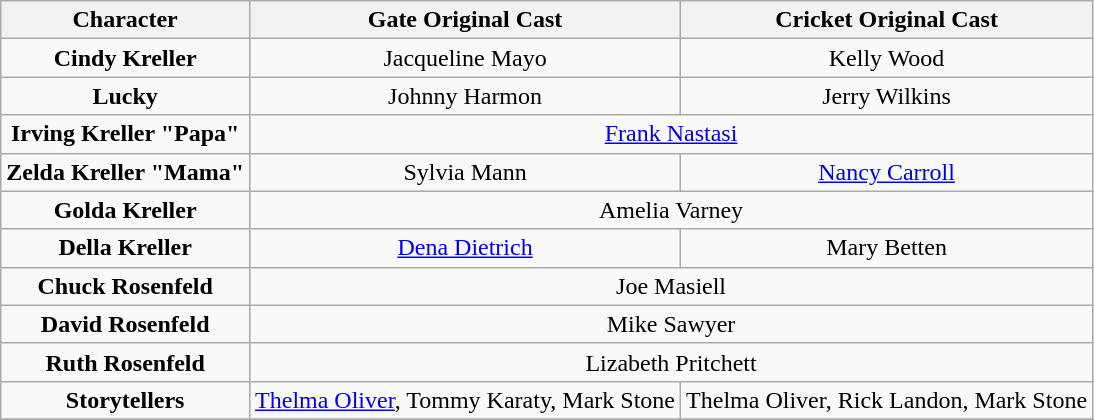<table class="wikitable" style="text-align: center;">
<tr>
<th>Character</th>
<th>Gate Original Cast</th>
<th>Cricket Original Cast</th>
</tr>
<tr>
<td><strong>Cindy Kreller</strong></td>
<td>Jacqueline Mayo</td>
<td>Kelly Wood</td>
</tr>
<tr>
<td><strong>Lucky</strong></td>
<td>Johnny Harmon</td>
<td>Jerry Wilkins</td>
</tr>
<tr>
<td><strong>Irving Kreller "Papa"</strong></td>
<td colspan="2"><a href='#'>Frank Nastasi</a></td>
</tr>
<tr>
<td><strong>Zelda Kreller "Mama"</strong></td>
<td>Sylvia Mann</td>
<td><a href='#'>Nancy Carroll</a></td>
</tr>
<tr>
<td><strong>Golda Kreller</strong></td>
<td colspan="2">Amelia Varney</td>
</tr>
<tr>
<td><strong>Della Kreller</strong></td>
<td><a href='#'>Dena Dietrich</a></td>
<td>Mary Betten</td>
</tr>
<tr>
<td><strong>Chuck Rosenfeld</strong></td>
<td colspan="2">Joe Masiell</td>
</tr>
<tr>
<td><strong>David Rosenfeld</strong></td>
<td colspan="2">Mike Sawyer</td>
</tr>
<tr>
<td><strong>Ruth Rosenfeld</strong></td>
<td colspan="2">Lizabeth Pritchett</td>
</tr>
<tr>
<td><strong>Storytellers</strong></td>
<td><a href='#'>Thelma Oliver</a>, Tommy Karaty, Mark Stone</td>
<td>Thelma Oliver, Rick Landon, Mark Stone</td>
</tr>
<tr>
</tr>
</table>
